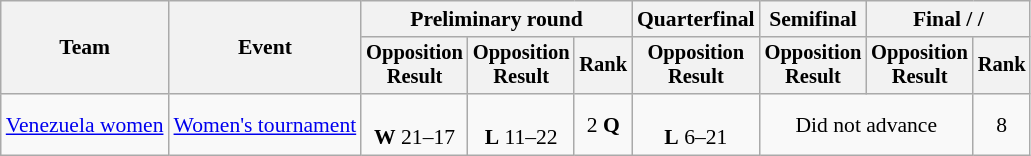<table class=wikitable style=font-size:90%;text-align:center>
<tr>
<th rowspan=2>Team</th>
<th rowspan=2>Event</th>
<th colspan=3>Preliminary round</th>
<th>Quarterfinal</th>
<th>Semifinal</th>
<th colspan=2>Final /  / </th>
</tr>
<tr style=font-size:95%>
<th>Opposition<br>Result</th>
<th>Opposition<br>Result</th>
<th>Rank</th>
<th>Opposition<br>Result</th>
<th>Opposition<br>Result</th>
<th>Opposition<br>Result</th>
<th>Rank</th>
</tr>
<tr>
<td align=left><a href='#'>Venezuela women</a></td>
<td align=left><a href='#'>Women's tournament</a></td>
<td><br> <strong>W</strong> 21–17</td>
<td><br> <strong>L</strong> 11–22</td>
<td>2 <strong>Q</strong></td>
<td><br>  <strong>L</strong> 6–21</td>
<td colspan=2>Did not advance</td>
<td>8</td>
</tr>
</table>
